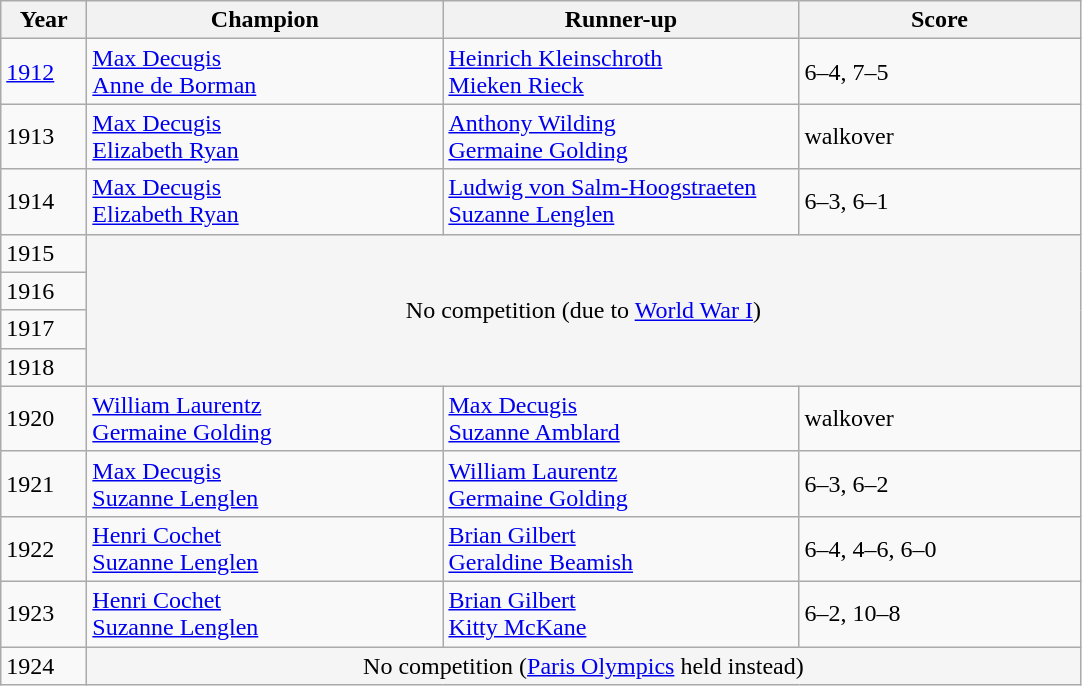<table class="wikitable">
<tr>
<th style="width:50px;">Year</th>
<th style="width:230px;">Champion</th>
<th style="width:230px;">Runner-up</th>
<th style="width:180px;">Score</th>
</tr>
<tr>
<td><a href='#'>1912</a></td>
<td> <a href='#'>Max Decugis</a> <br>  <a href='#'>Anne de Borman</a></td>
<td> <a href='#'>Heinrich Kleinschroth</a> <br>  <a href='#'>Mieken Rieck</a></td>
<td>6–4, 7–5</td>
</tr>
<tr>
<td>1913</td>
<td> <a href='#'>Max Decugis</a> <br>  <a href='#'>Elizabeth Ryan</a></td>
<td> <a href='#'>Anthony Wilding</a> <br>  <a href='#'>Germaine Golding</a></td>
<td>walkover</td>
</tr>
<tr>
<td>1914</td>
<td> <a href='#'>Max Decugis</a> <br>  <a href='#'>Elizabeth Ryan</a></td>
<td> <a href='#'>Ludwig von Salm-Hoogstraeten</a> <br>  <a href='#'>Suzanne Lenglen</a></td>
<td>6–3, 6–1</td>
</tr>
<tr>
<td>1915</td>
<td rowspan=4 colspan=3 align="center" bgcolor="#F5F5F5">No competition (due to <a href='#'>World War I</a>)</td>
</tr>
<tr>
<td>1916</td>
</tr>
<tr>
<td>1917</td>
</tr>
<tr>
<td>1918</td>
</tr>
<tr>
<td>1920</td>
<td> <a href='#'>William Laurentz</a> <br>  <a href='#'>Germaine Golding</a></td>
<td> <a href='#'>Max Decugis</a> <br>  <a href='#'>Suzanne Amblard</a></td>
<td>walkover</td>
</tr>
<tr>
<td>1921</td>
<td> <a href='#'>Max Decugis</a> <br>  <a href='#'>Suzanne Lenglen</a></td>
<td> <a href='#'>William Laurentz</a> <br>  <a href='#'>Germaine Golding</a></td>
<td>6–3, 6–2</td>
</tr>
<tr>
<td>1922</td>
<td> <a href='#'>Henri Cochet</a> <br>  <a href='#'>Suzanne Lenglen</a></td>
<td> <a href='#'>Brian Gilbert</a> <br>  <a href='#'>Geraldine Beamish</a></td>
<td>6–4, 4–6, 6–0</td>
</tr>
<tr>
<td>1923</td>
<td> <a href='#'>Henri Cochet</a> <br>  <a href='#'>Suzanne Lenglen</a></td>
<td> <a href='#'>Brian Gilbert</a> <br>  <a href='#'>Kitty McKane</a></td>
<td>6–2, 10–8</td>
</tr>
<tr>
<td>1924</td>
<td colspan=3 align="center" bgcolor="#F5F5F5">No competition (<a href='#'>Paris Olympics</a> held instead)</td>
</tr>
</table>
